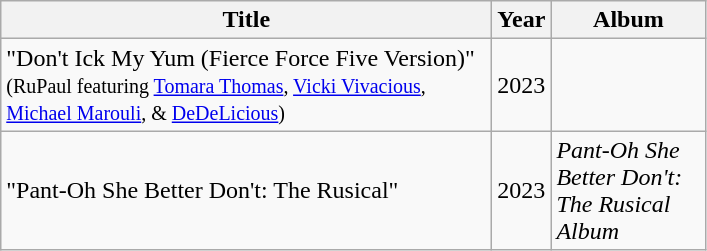<table class="wikitable plainrowheaders" style="text-align:left;">
<tr>
<th scope="col"  style="width:20em;">Title</th>
<th scope="col"  style="width:2em;">Year</th>
<th scope="col"  style="width:6em;">Album</th>
</tr>
<tr>
<td scope="row">"Don't Ick My Yum (Fierce Force Five Version)"<br><small>(RuPaul featuring <a href='#'>Tomara Thomas</a>, <a href='#'>Vicki Vivacious</a>, <a href='#'>Michael Marouli</a>, & <a href='#'>DeDeLicious</a>)</small></td>
<td>2023</td>
<td></td>
</tr>
<tr>
<td scope="row">"Pant-Oh She Better Don't: The Rusical"</td>
<td>2023</td>
<td><em>Pant-Oh She Better Don't: The Rusical Album</em></td>
</tr>
</table>
